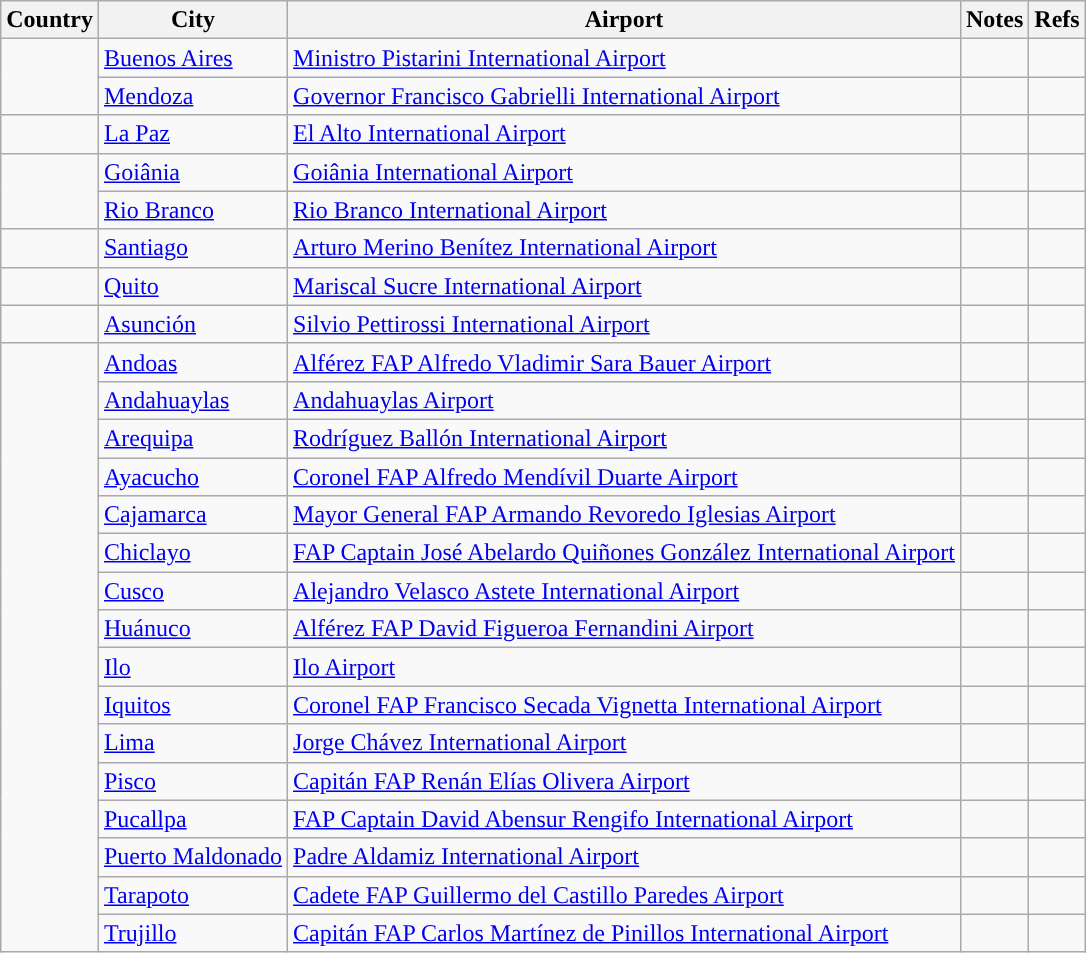<table class="sortable wikitable">
<tr>
<th>Country</th>
<th>City</th>
<th>Airport</th>
<th>Notes</th>
<th class="unsortable">Refs</th>
</tr>
<tr>
<td rowspan="2"></td>
<td><a href='#'>Buenos Aires</a></td>
<td><a href='#'>Ministro Pistarini International Airport</a></td>
<td></td>
<td></td>
</tr>
<tr>
<td><a href='#'>Mendoza</a></td>
<td><a href='#'>Governor Francisco Gabrielli International Airport</a></td>
<td></td>
<td></td>
</tr>
<tr>
<td></td>
<td><a href='#'>La Paz</a></td>
<td><a href='#'>El Alto International Airport</a></td>
<td></td>
<td></td>
</tr>
<tr>
<td rowspan="2"></td>
<td><a href='#'>Goiânia</a></td>
<td><a href='#'>Goiânia International Airport</a></td>
<td></td>
<td></td>
</tr>
<tr>
<td><a href='#'>Rio Branco</a></td>
<td><a href='#'>Rio Branco International Airport</a></td>
<td></td>
<td></td>
</tr>
<tr>
<td></td>
<td><a href='#'>Santiago</a></td>
<td><a href='#'>Arturo Merino Benítez International Airport</a></td>
<td></td>
<td></td>
</tr>
<tr>
<td></td>
<td><a href='#'>Quito</a></td>
<td><a href='#'>Mariscal Sucre International Airport</a></td>
<td></td>
<td></td>
</tr>
<tr>
<td></td>
<td><a href='#'>Asunción</a></td>
<td><a href='#'>Silvio Pettirossi International Airport</a></td>
<td></td>
<td></td>
</tr>
<tr>
<td rowspan="16"></td>
<td><a href='#'>Andoas</a></td>
<td><a href='#'>Alférez FAP Alfredo Vladimir Sara Bauer Airport</a></td>
<td></td>
<td align="center"></td>
</tr>
<tr>
<td><a href='#'>Andahuaylas</a></td>
<td><a href='#'>Andahuaylas Airport</a></td>
<td></td>
<td></td>
</tr>
<tr>
<td><a href='#'>Arequipa</a></td>
<td><a href='#'>Rodríguez Ballón International Airport</a></td>
<td></td>
<td></td>
</tr>
<tr>
<td><a href='#'>Ayacucho</a></td>
<td><a href='#'>Coronel FAP Alfredo Mendívil Duarte Airport</a></td>
<td></td>
<td></td>
</tr>
<tr>
<td><a href='#'>Cajamarca</a></td>
<td><a href='#'>Mayor General FAP Armando Revoredo Iglesias Airport</a></td>
<td></td>
<td></td>
</tr>
<tr>
<td><a href='#'>Chiclayo</a></td>
<td><a href='#'>FAP Captain José Abelardo Quiñones González International Airport</a></td>
<td align=center></td>
<td></td>
</tr>
<tr>
<td><a href='#'>Cusco</a></td>
<td><a href='#'>Alejandro Velasco Astete International Airport</a></td>
<td></td>
<td></td>
</tr>
<tr>
<td><a href='#'>Huánuco</a></td>
<td><a href='#'>Alférez FAP David Figueroa Fernandini Airport</a></td>
<td align=center></td>
<td></td>
</tr>
<tr>
<td><a href='#'>Ilo</a></td>
<td><a href='#'>Ilo Airport</a></td>
<td></td>
<td></td>
</tr>
<tr>
<td><a href='#'>Iquitos</a></td>
<td><a href='#'>Coronel FAP Francisco Secada Vignetta International Airport</a></td>
<td align=center></td>
<td></td>
</tr>
<tr>
<td><a href='#'>Lima</a></td>
<td><a href='#'>Jorge Chávez International Airport</a></td>
<td></td>
<td></td>
</tr>
<tr>
<td><a href='#'>Pisco</a></td>
<td><a href='#'>Capitán FAP Renán Elías Olivera Airport</a></td>
<td></td>
<td></td>
</tr>
<tr>
<td><a href='#'>Pucallpa</a></td>
<td><a href='#'>FAP Captain David Abensur Rengifo International Airport</a></td>
<td></td>
<td></td>
</tr>
<tr>
<td><a href='#'>Puerto Maldonado</a></td>
<td><a href='#'>Padre Aldamiz International Airport</a></td>
<td></td>
<td></td>
</tr>
<tr>
<td><a href='#'>Tarapoto</a></td>
<td><a href='#'>Cadete FAP Guillermo del Castillo Paredes Airport</a></td>
<td align="center"></td>
<td></td>
</tr>
<tr>
<td><a href='#'>Trujillo</a></td>
<td><a href='#'>Capitán FAP Carlos Martínez de Pinillos International Airport</a></td>
<td></td>
<td align=center></td>
</tr>
</table>
